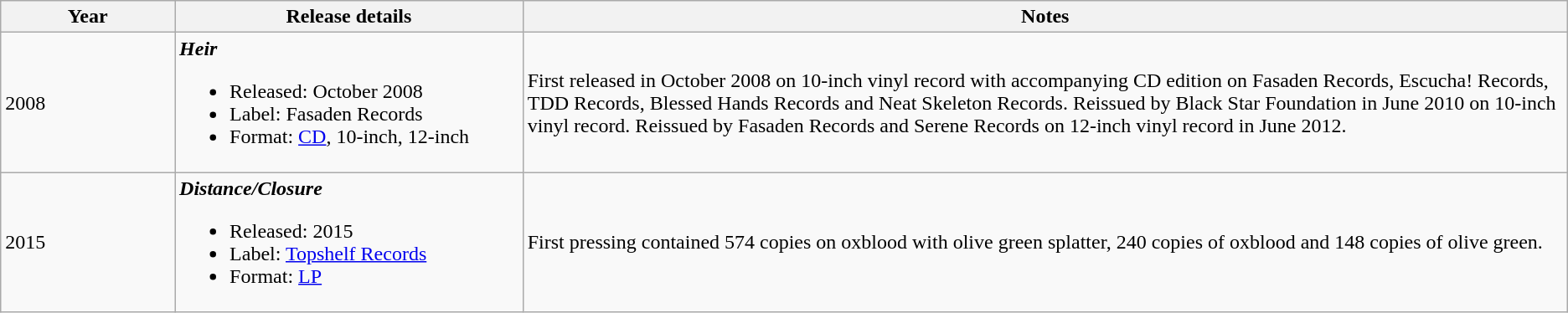<table class ="wikitable">
<tr>
<th style="width: 5%">Year</th>
<th style="width:10%">Release details</th>
<th style="width:30%">Notes</th>
</tr>
<tr>
<td>2008</td>
<td><strong><em>Heir</em></strong><br><ul><li>Released: October 2008</li><li>Label: Fasaden Records</li><li>Format: <a href='#'>CD</a>, 10-inch, 12-inch</li></ul></td>
<td>First released in October 2008 on 10-inch vinyl record with accompanying CD edition on Fasaden Records, Escucha! Records, TDD Records, Blessed Hands Records and Neat Skeleton Records. Reissued by Black Star Foundation in June 2010 on 10-inch vinyl record. Reissued by Fasaden Records and Serene Records on 12-inch vinyl record in June 2012.</td>
</tr>
<tr>
<td>2015</td>
<td><strong><em>Distance/Closure</em></strong><br><ul><li>Released: 2015</li><li>Label: <a href='#'>Topshelf Records</a></li><li>Format: <a href='#'>LP</a></li></ul></td>
<td>First pressing contained 574 copies on oxblood with olive green splatter, 240 copies of oxblood and 148 copies of olive green.</td>
</tr>
</table>
